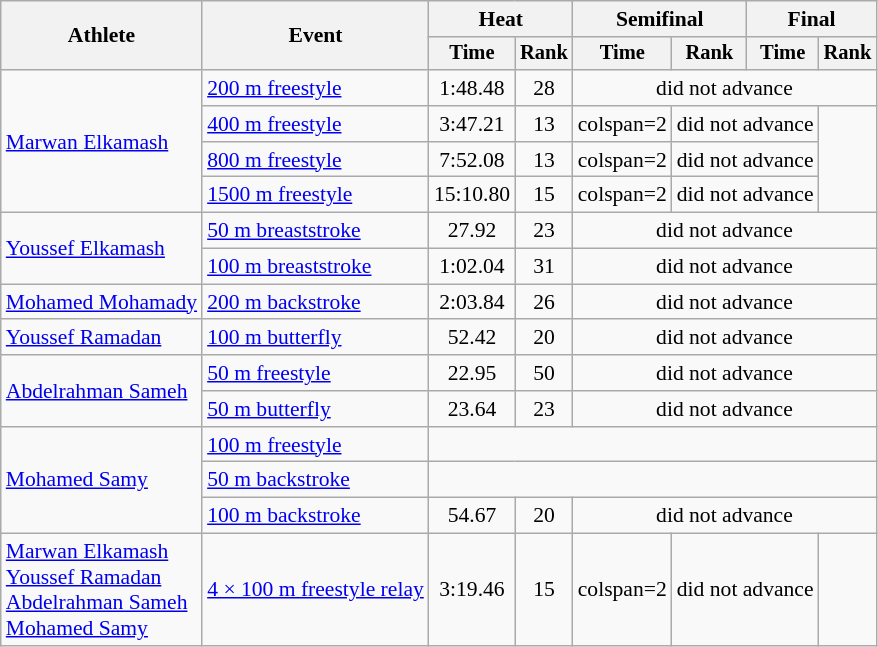<table class=wikitable style="font-size:90%">
<tr>
<th rowspan="2">Athlete</th>
<th rowspan="2">Event</th>
<th colspan="2">Heat</th>
<th colspan="2">Semifinal</th>
<th colspan="2">Final</th>
</tr>
<tr style="font-size:95%">
<th>Time</th>
<th>Rank</th>
<th>Time</th>
<th>Rank</th>
<th>Time</th>
<th>Rank</th>
</tr>
<tr align=center>
<td align=left rowspan=4><a href='#'>Marwan Elkamash</a></td>
<td align=left><a href='#'>200 m freestyle</a></td>
<td>1:48.48</td>
<td>28</td>
<td colspan=4>did not advance</td>
</tr>
<tr align=center>
<td align=left><a href='#'>400 m freestyle</a></td>
<td>3:47.21</td>
<td>13</td>
<td>colspan=2</td>
<td colspan=2>did not advance</td>
</tr>
<tr align=center>
<td align=left><a href='#'>800 m freestyle</a></td>
<td>7:52.08</td>
<td>13</td>
<td>colspan=2</td>
<td colspan=2>did not advance</td>
</tr>
<tr align=center>
<td align=left><a href='#'>1500 m freestyle</a></td>
<td>15:10.80</td>
<td>15</td>
<td>colspan=2</td>
<td colspan=2>did not advance</td>
</tr>
<tr align=center>
<td align=left rowspan=2><a href='#'>Youssef Elkamash</a></td>
<td align=left><a href='#'>50 m breaststroke</a></td>
<td>27.92</td>
<td>23</td>
<td colspan=4>did not advance</td>
</tr>
<tr align=center>
<td align=left><a href='#'>100 m breaststroke</a></td>
<td>1:02.04</td>
<td>31</td>
<td colspan=4>did not advance</td>
</tr>
<tr align=center>
<td align=left><a href='#'>Mohamed Mohamady</a></td>
<td align=left><a href='#'>200 m backstroke</a></td>
<td>2:03.84</td>
<td>26</td>
<td colspan=4>did not advance</td>
</tr>
<tr align=center>
<td align=left><a href='#'>Youssef Ramadan</a></td>
<td align=left><a href='#'>100 m butterfly</a></td>
<td>52.42</td>
<td>20</td>
<td colspan=4>did not advance</td>
</tr>
<tr align=center>
<td align=left rowspan=2><a href='#'>Abdelrahman Sameh</a></td>
<td align=left><a href='#'>50 m freestyle</a></td>
<td>22.95</td>
<td>50</td>
<td colspan=4>did not advance</td>
</tr>
<tr align=center>
<td align=left><a href='#'>50 m butterfly</a></td>
<td>23.64</td>
<td>23</td>
<td colspan=4>did not advance</td>
</tr>
<tr align=center>
<td align=left rowspan=3><a href='#'>Mohamed Samy</a></td>
<td align=left><a href='#'>100 m freestyle</a></td>
<td colspan=6></td>
</tr>
<tr align=center>
<td align=left><a href='#'>50 m backstroke</a></td>
<td colspan=6></td>
</tr>
<tr align=center>
<td align=left><a href='#'>100 m backstroke</a></td>
<td>54.67</td>
<td>20</td>
<td colspan=4>did not advance</td>
</tr>
<tr align=center>
<td align=left><a href='#'>Marwan Elkamash</a><br><a href='#'>Youssef Ramadan</a><br><a href='#'>Abdelrahman Sameh</a><br><a href='#'>Mohamed Samy</a></td>
<td align=left><a href='#'>4 × 100 m freestyle relay</a></td>
<td>3:19.46</td>
<td>15</td>
<td>colspan=2</td>
<td colspan=2>did not advance</td>
</tr>
</table>
